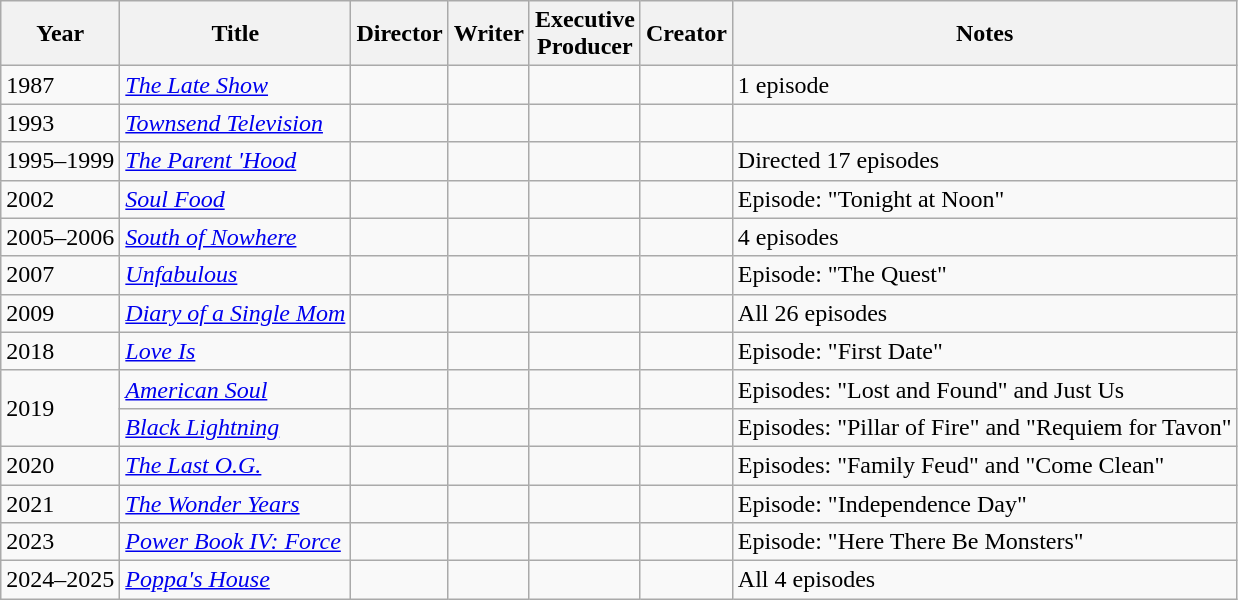<table class="wikitable">
<tr>
<th>Year</th>
<th>Title</th>
<th>Director</th>
<th>Writer</th>
<th>Executive<br>Producer</th>
<th>Creator</th>
<th>Notes</th>
</tr>
<tr>
<td>1987</td>
<td><em><a href='#'>The Late Show</a></em></td>
<td></td>
<td></td>
<td></td>
<td></td>
<td>1 episode</td>
</tr>
<tr>
<td>1993</td>
<td><em><a href='#'>Townsend Television</a></em></td>
<td></td>
<td></td>
<td></td>
<td></td>
<td></td>
</tr>
<tr>
<td>1995–1999</td>
<td><em><a href='#'>The Parent 'Hood</a></em></td>
<td></td>
<td></td>
<td></td>
<td></td>
<td>Directed 17 episodes</td>
</tr>
<tr>
<td>2002</td>
<td><em><a href='#'>Soul Food</a></em></td>
<td></td>
<td></td>
<td></td>
<td></td>
<td>Episode: "Tonight at Noon"</td>
</tr>
<tr>
<td>2005–2006</td>
<td><em><a href='#'>South of Nowhere</a></em></td>
<td></td>
<td></td>
<td></td>
<td></td>
<td>4 episodes</td>
</tr>
<tr>
<td>2007</td>
<td><em><a href='#'>Unfabulous</a></em></td>
<td></td>
<td></td>
<td></td>
<td></td>
<td>Episode: "The Quest"</td>
</tr>
<tr>
<td>2009</td>
<td><em><a href='#'>Diary of a Single Mom</a></em></td>
<td></td>
<td></td>
<td></td>
<td></td>
<td>All 26 episodes</td>
</tr>
<tr>
<td>2018</td>
<td><em><a href='#'>Love Is</a></em></td>
<td></td>
<td></td>
<td></td>
<td></td>
<td>Episode: "First Date"</td>
</tr>
<tr>
<td rowspan=2>2019</td>
<td><em><a href='#'>American Soul</a></em></td>
<td></td>
<td></td>
<td></td>
<td></td>
<td>Episodes: "Lost and Found" and Just Us</td>
</tr>
<tr>
<td><em><a href='#'>Black Lightning</a></em></td>
<td></td>
<td></td>
<td></td>
<td></td>
<td>Episodes: "Pillar of Fire" and "Requiem for Tavon"</td>
</tr>
<tr>
<td>2020</td>
<td><em><a href='#'>The Last O.G.</a></em></td>
<td></td>
<td></td>
<td></td>
<td></td>
<td>Episodes: "Family Feud" and "Come Clean"</td>
</tr>
<tr>
<td>2021</td>
<td><em><a href='#'>The Wonder Years</a></em></td>
<td></td>
<td></td>
<td></td>
<td></td>
<td>Episode: "Independence Day"</td>
</tr>
<tr>
<td>2023</td>
<td><em><a href='#'>Power Book IV: Force</a></em></td>
<td></td>
<td></td>
<td></td>
<td></td>
<td>Episode: "Here There Be Monsters"</td>
</tr>
<tr>
<td>2024–2025</td>
<td><em><a href='#'>Poppa's House</a></em></td>
<td></td>
<td></td>
<td></td>
<td></td>
<td>All 4 episodes</td>
</tr>
</table>
